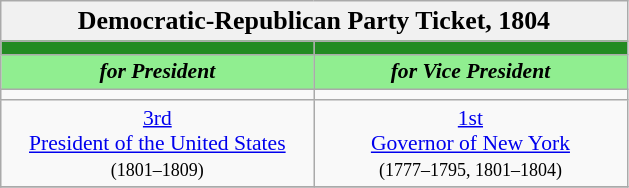<table class="wikitable" style="font-size:90%; text-align:center;">
<tr>
<td style="background:#f1f1f1;" colspan="30"><big><strong>Democratic-Republican Party Ticket, 1804</strong></big></td>
</tr>
<tr>
<th style="width:3em; font-size:135%; background:#228B22; width:200px;"><a href='#'></a></th>
<th style="width:3em; font-size:135%; background:#228B22; width:200px;"><a href='#'></a></th>
</tr>
<tr>
<td style="width:3em; font-size:100%; color:#000; background:#90EE90; width:200px;"><strong><em>for President</em></strong></td>
<td style="width:3em; font-size:100%; color:#000; background:#90EE90; width:200px;"><strong><em>for Vice President</em></strong></td>
</tr>
<tr>
<td></td>
<td></td>
</tr>
<tr>
<td><a href='#'>3rd</a><br><a href='#'>President of the United States</a><br><small>(1801–1809)</small></td>
<td><a href='#'>1st</a><br><a href='#'>Governor of New York</a><br><small>(1777–1795, 1801–1804)</small></td>
</tr>
<tr>
</tr>
</table>
